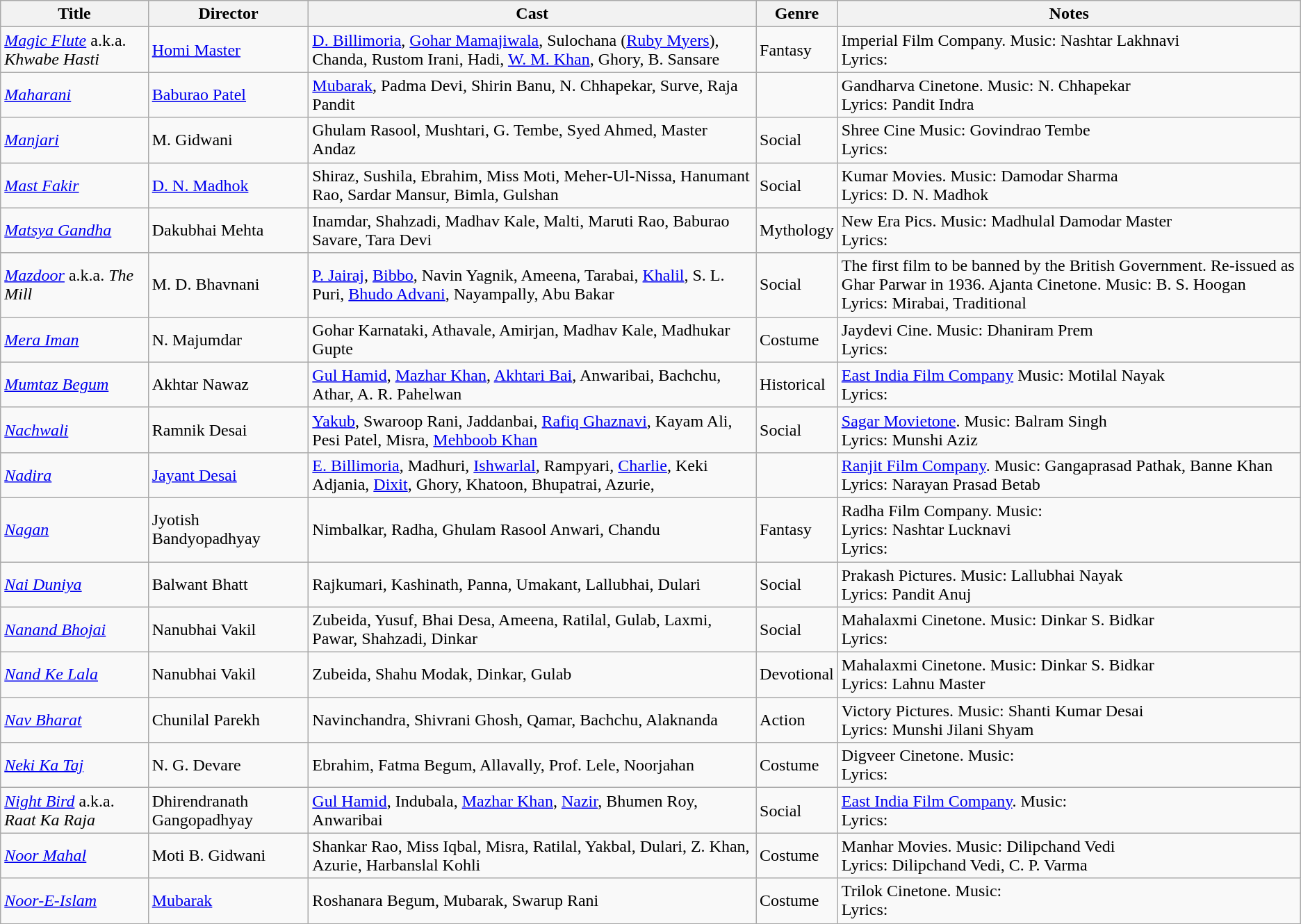<table class="wikitable">
<tr>
<th>Title</th>
<th>Director</th>
<th>Cast</th>
<th>Genre</th>
<th>Notes</th>
</tr>
<tr>
<td><em><a href='#'>Magic Flute</a></em> a.k.a. <em>Khwabe Hasti</em></td>
<td><a href='#'>Homi Master</a></td>
<td><a href='#'>D. Billimoria</a>, <a href='#'>Gohar Mamajiwala</a>, Sulochana (<a href='#'>Ruby Myers</a>), Chanda, Rustom Irani, Hadi, <a href='#'>W. M. Khan</a>, Ghory, B. Sansare</td>
<td>Fantasy</td>
<td>Imperial Film Company.  Music: Nashtar Lakhnavi<br>Lyrics:</td>
</tr>
<tr>
<td><em><a href='#'>Maharani</a></em></td>
<td><a href='#'>Baburao Patel</a></td>
<td><a href='#'>Mubarak</a>, Padma Devi, Shirin Banu, N. Chhapekar, Surve, Raja Pandit</td>
<td></td>
<td>Gandharva Cinetone.  Music: N. Chhapekar<br>Lyrics: Pandit Indra</td>
</tr>
<tr>
<td><em><a href='#'>Manjari</a></em></td>
<td>M. Gidwani</td>
<td>Ghulam Rasool, Mushtari,  G. Tembe, Syed Ahmed, Master Andaz</td>
<td>Social</td>
<td>Shree Cine Music: Govindrao Tembe<br>Lyrics:</td>
</tr>
<tr>
<td><em><a href='#'>Mast Fakir</a></em></td>
<td><a href='#'>D. N. Madhok</a></td>
<td>Shiraz, Sushila, Ebrahim, Miss Moti, Meher-Ul-Nissa, Hanumant Rao, Sardar Mansur, Bimla, Gulshan</td>
<td>Social</td>
<td>Kumar Movies. Music: Damodar Sharma<br>Lyrics: D. N. Madhok</td>
</tr>
<tr>
<td><em><a href='#'>Matsya Gandha</a></em></td>
<td>Dakubhai Mehta</td>
<td>Inamdar, Shahzadi, Madhav Kale, Malti, Maruti Rao, Baburao Savare, Tara Devi</td>
<td>Mythology</td>
<td>New Era Pics.  Music: Madhulal Damodar Master<br>Lyrics:</td>
</tr>
<tr>
<td><em><a href='#'>Mazdoor</a></em> a.k.a. <em>The Mill</em></td>
<td>M. D. Bhavnani</td>
<td><a href='#'>P. Jairaj</a>, <a href='#'>Bibbo</a>, Navin Yagnik,  Ameena, Tarabai, <a href='#'>Khalil</a>, S. L. Puri, <a href='#'>Bhudo Advani</a>, Nayampally, Abu Bakar</td>
<td>Social</td>
<td>The first film to be banned by the British Government. Re-issued as Ghar Parwar in 1936. Ajanta Cinetone.  Music: B. S. Hoogan<br>Lyrics: Mirabai, Traditional</td>
</tr>
<tr>
<td><em><a href='#'>Mera Iman</a></em></td>
<td>N. Majumdar</td>
<td>Gohar Karnataki, Athavale,  Amirjan, Madhav Kale, Madhukar Gupte</td>
<td>Costume</td>
<td>Jaydevi Cine. Music: Dhaniram Prem<br>Lyrics:</td>
</tr>
<tr>
<td><em><a href='#'>Mumtaz Begum</a></em></td>
<td>Akhtar Nawaz</td>
<td><a href='#'>Gul Hamid</a>, <a href='#'>Mazhar Khan</a>, <a href='#'>Akhtari Bai</a>, Anwaribai, Bachchu, Athar, A. R. Pahelwan</td>
<td>Historical</td>
<td><a href='#'>East India Film Company</a> Music: Motilal Nayak<br>Lyrics:</td>
</tr>
<tr>
<td><em><a href='#'>Nachwali</a></em></td>
<td>Ramnik Desai</td>
<td><a href='#'>Yakub</a>, Swaroop Rani, Jaddanbai, <a href='#'>Rafiq Ghaznavi</a>, Kayam Ali, Pesi Patel, Misra, <a href='#'>Mehboob Khan</a></td>
<td>Social</td>
<td><a href='#'>Sagar Movietone</a>. Music: Balram Singh<br>Lyrics: Munshi Aziz</td>
</tr>
<tr>
<td><em><a href='#'>Nadira</a></em></td>
<td><a href='#'>Jayant Desai</a></td>
<td><a href='#'>E. Billimoria</a>, Madhuri,  <a href='#'>Ishwarlal</a>, Rampyari, <a href='#'>Charlie</a>,  Keki Adjania, <a href='#'>Dixit</a>, Ghory, Khatoon, Bhupatrai, Azurie,</td>
<td></td>
<td><a href='#'>Ranjit Film Company</a>.  Music: Gangaprasad Pathak, Banne Khan<br>Lyrics: Narayan Prasad Betab</td>
</tr>
<tr>
<td><em><a href='#'>Nagan</a></em></td>
<td>Jyotish Bandyopadhyay</td>
<td>Nimbalkar, Radha, Ghulam Rasool Anwari, Chandu</td>
<td>Fantasy</td>
<td>Radha Film Company. Music: <br>Lyrics: Nashtar Lucknavi<br>Lyrics:</td>
</tr>
<tr>
<td><em><a href='#'>Nai Duniya</a></em></td>
<td>Balwant Bhatt</td>
<td>Rajkumari, Kashinath, Panna, Umakant, Lallubhai, Dulari</td>
<td>Social</td>
<td>Prakash Pictures. Music: Lallubhai Nayak<br>Lyrics: Pandit Anuj</td>
</tr>
<tr>
<td><em><a href='#'>Nanand Bhojai</a></em></td>
<td>Nanubhai Vakil</td>
<td>Zubeida, Yusuf, Bhai Desa, Ameena, Ratilal,  Gulab, Laxmi, Pawar, Shahzadi,  Dinkar</td>
<td>Social</td>
<td>Mahalaxmi Cinetone.  Music: Dinkar  S. Bidkar <br>Lyrics:</td>
</tr>
<tr>
<td><em><a href='#'>Nand Ke Lala</a></em></td>
<td>Nanubhai Vakil</td>
<td>Zubeida, Shahu Modak, Dinkar, Gulab</td>
<td>Devotional</td>
<td>Mahalaxmi Cinetone.  Music: Dinkar  S. Bidkar<br>Lyrics: Lahnu Master</td>
</tr>
<tr>
<td><em><a href='#'>Nav Bharat</a></em></td>
<td>Chunilal Parekh</td>
<td>Navinchandra, Shivrani Ghosh, Qamar, Bachchu, Alaknanda</td>
<td>Action</td>
<td>Victory Pictures. Music: Shanti Kumar Desai<br>Lyrics: Munshi Jilani Shyam</td>
</tr>
<tr>
<td><em><a href='#'>Neki Ka Taj</a></em></td>
<td>N. G. Devare</td>
<td>Ebrahim, Fatma Begum, Allavally, Prof. Lele, Noorjahan</td>
<td>Costume</td>
<td>Digveer Cinetone. Music: <br>Lyrics:</td>
</tr>
<tr>
<td><em><a href='#'>Night Bird</a></em> a.k.a. <em>Raat Ka Raja</em></td>
<td>Dhirendranath Gangopadhyay</td>
<td><a href='#'>Gul Hamid</a>, Indubala, <a href='#'>Mazhar Khan</a>, <a href='#'>Nazir</a>, Bhumen Roy, Anwaribai</td>
<td>Social</td>
<td><a href='#'>East India Film Company</a>. Music: <br>Lyrics:</td>
</tr>
<tr>
<td><em><a href='#'>Noor Mahal</a></em></td>
<td>Moti B. Gidwani</td>
<td>Shankar Rao, Miss Iqbal, Misra, Ratilal, Yakbal, Dulari, Z. Khan, Azurie, Harbanslal Kohli</td>
<td>Costume</td>
<td>Manhar Movies. Music: Dilipchand Vedi<br>Lyrics: Dilipchand Vedi, C. P. Varma</td>
</tr>
<tr>
<td><em><a href='#'>Noor-E-Islam</a></em></td>
<td><a href='#'>Mubarak</a></td>
<td>Roshanara Begum, Mubarak, Swarup Rani</td>
<td>Costume</td>
<td>Trilok Cinetone. Music: <br>Lyrics:</td>
</tr>
<tr>
</tr>
</table>
